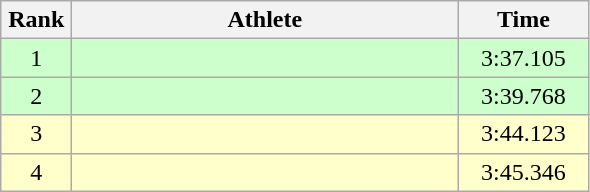<table class=wikitable style="text-align:center">
<tr>
<th width=40>Rank</th>
<th width=250>Athlete</th>
<th width=80>Time</th>
</tr>
<tr bgcolor="ccffcc">
<td>1</td>
<td align=left></td>
<td>3:37.105</td>
</tr>
<tr bgcolor="ccffcc">
<td>2</td>
<td align=left></td>
<td>3:39.768</td>
</tr>
<tr bgcolor="ffffcc">
<td>3</td>
<td align=left></td>
<td>3:44.123</td>
</tr>
<tr bgcolor="ffffcc">
<td>4</td>
<td align=left></td>
<td>3:45.346</td>
</tr>
</table>
